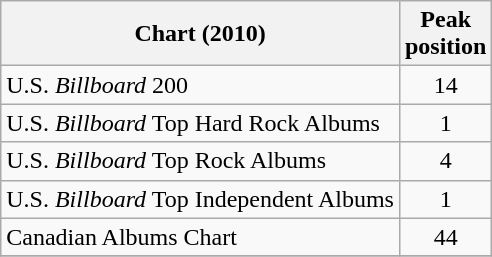<table class="wikitable">
<tr>
<th>Chart (2010)</th>
<th>Peak<br>position</th>
</tr>
<tr>
<td>U.S. <em>Billboard</em> 200</td>
<td align="center">14</td>
</tr>
<tr>
<td>U.S. <em>Billboard</em> Top Hard Rock Albums</td>
<td align="center">1</td>
</tr>
<tr>
<td>U.S. <em>Billboard</em> Top Rock Albums</td>
<td align="center">4</td>
</tr>
<tr>
<td>U.S. <em>Billboard</em> Top Independent Albums</td>
<td align="center">1</td>
</tr>
<tr>
<td>Canadian Albums Chart</td>
<td align="center">44</td>
</tr>
<tr>
</tr>
</table>
